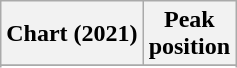<table class="wikitable plainrowheaders" style="text-align:center;">
<tr>
<th>Chart (2021)</th>
<th>Peak<br>position</th>
</tr>
<tr>
</tr>
<tr>
</tr>
</table>
